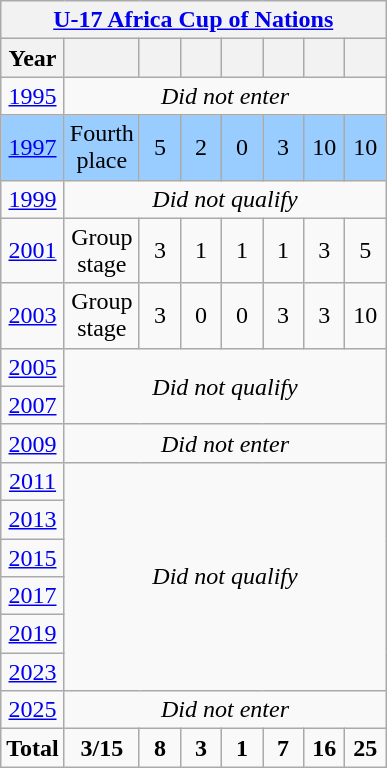<table class="wikitable" style="text-align: center;">
<tr>
<th colspan=9><a href='#'>U-17 Africa Cup of Nations</a></th>
</tr>
<tr>
<th>Year</th>
<th width=20></th>
<th width=20></th>
<th width=20></th>
<th width=20></th>
<th width=20></th>
<th width=20></th>
<th width=20></th>
</tr>
<tr>
<td> <a href='#'>1995</a></td>
<td colspan=7><em>Did not enter</em></td>
</tr>
<tr bgcolor=#9acdff>
<td> <a href='#'>1997</a></td>
<td>Fourth place</td>
<td>5</td>
<td>2</td>
<td>0</td>
<td>3</td>
<td>10</td>
<td>10</td>
</tr>
<tr>
<td> <a href='#'>1999</a></td>
<td colspan=7><em>Did not qualify</em></td>
</tr>
<tr>
<td> <a href='#'>2001</a></td>
<td>Group stage</td>
<td>3</td>
<td>1</td>
<td>1</td>
<td>1</td>
<td>3</td>
<td>5</td>
</tr>
<tr>
<td> <a href='#'>2003</a></td>
<td>Group stage</td>
<td>3</td>
<td>0</td>
<td>0</td>
<td>3</td>
<td>3</td>
<td>10</td>
</tr>
<tr>
<td> <a href='#'>2005</a></td>
<td colspan=7 rowspan=2><em>Did not qualify</em></td>
</tr>
<tr>
<td> <a href='#'>2007</a></td>
</tr>
<tr>
<td> <a href='#'>2009</a></td>
<td colspan=7><em>Did not enter</em></td>
</tr>
<tr>
<td> <a href='#'>2011</a></td>
<td colspan=7 rowspan=6><em>Did not qualify</em></td>
</tr>
<tr>
<td> <a href='#'>2013</a></td>
</tr>
<tr>
<td> <a href='#'>2015</a></td>
</tr>
<tr>
<td> <a href='#'>2017</a></td>
</tr>
<tr>
<td> <a href='#'>2019</a></td>
</tr>
<tr>
<td> <a href='#'>2023</a></td>
</tr>
<tr>
<td> <a href='#'>2025</a></td>
<td colspan=7><em>Did not enter</em></td>
</tr>
<tr>
<td><strong>Total</strong></td>
<td><strong>3/15</strong></td>
<td><strong>8</strong></td>
<td><strong>3</strong></td>
<td><strong>1</strong></td>
<td><strong>7</strong></td>
<td><strong>16</strong></td>
<td><strong>25</strong></td>
</tr>
</table>
